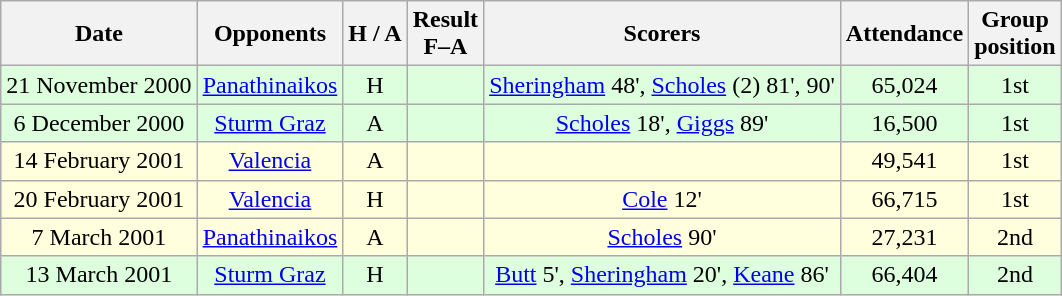<table class="wikitable" style="text-align:center">
<tr>
<th>Date</th>
<th>Opponents</th>
<th>H / A</th>
<th>Result<br>F–A</th>
<th>Scorers</th>
<th>Attendance</th>
<th>Group<br>position</th>
</tr>
<tr bgcolor="#ddffdd">
<td>21 November 2000</td>
<td><a href='#'>Panathinaikos</a></td>
<td>H</td>
<td></td>
<td><a href='#'>Sheringham</a> 48', <a href='#'>Scholes</a> (2) 81', 90'</td>
<td>65,024</td>
<td>1st</td>
</tr>
<tr bgcolor="#ddffdd">
<td>6 December 2000</td>
<td><a href='#'>Sturm Graz</a></td>
<td>A</td>
<td></td>
<td><a href='#'>Scholes</a> 18', <a href='#'>Giggs</a> 89'</td>
<td>16,500</td>
<td>1st</td>
</tr>
<tr bgcolor="#ffffdd">
<td>14 February 2001</td>
<td><a href='#'>Valencia</a></td>
<td>A</td>
<td></td>
<td></td>
<td>49,541</td>
<td>1st</td>
</tr>
<tr bgcolor="#ffffdd">
<td>20 February 2001</td>
<td><a href='#'>Valencia</a></td>
<td>H</td>
<td></td>
<td><a href='#'>Cole</a> 12'</td>
<td>66,715</td>
<td>1st</td>
</tr>
<tr bgcolor="#ffffdd">
<td>7 March 2001</td>
<td><a href='#'>Panathinaikos</a></td>
<td>A</td>
<td></td>
<td><a href='#'>Scholes</a> 90'</td>
<td>27,231</td>
<td>2nd</td>
</tr>
<tr bgcolor="#ddffdd">
<td>13 March 2001</td>
<td><a href='#'>Sturm Graz</a></td>
<td>H</td>
<td></td>
<td><a href='#'>Butt</a> 5', <a href='#'>Sheringham</a> 20', <a href='#'>Keane</a> 86'</td>
<td>66,404</td>
<td>2nd</td>
</tr>
</table>
